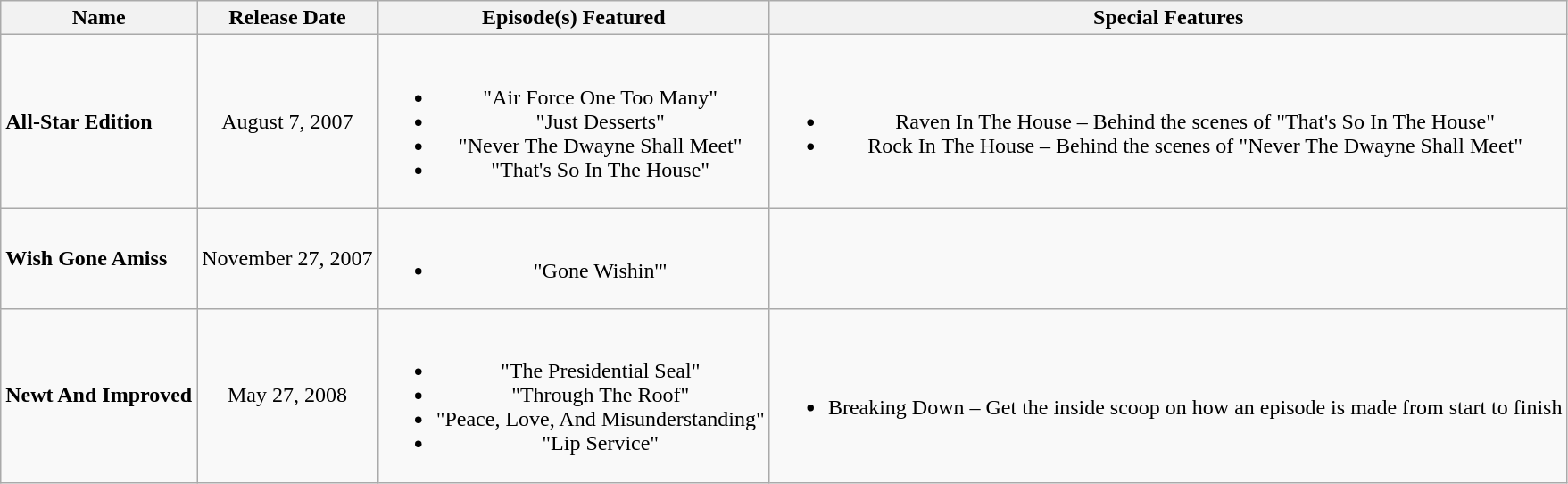<table class="wikitable">
<tr>
<th>Name</th>
<th>Release Date</th>
<th>Episode(s) Featured</th>
<th>Special Features</th>
</tr>
<tr>
<td style="text-align: left; top"><strong>All-Star Edition</strong></td>
<td style="text-align: center; top">August 7, 2007</td>
<td style="text-align: center; top"><br><ul><li>"Air Force One Too Many"</li><li>"Just Desserts"</li><li>"Never The Dwayne Shall Meet"</li><li>"That's So In The House"</li></ul></td>
<td style="text-align: center; top"><br><ul><li>Raven In The House – Behind the scenes of "That's So In The House"</li><li>Rock In The House – Behind the scenes of "Never The Dwayne Shall Meet"</li></ul></td>
</tr>
<tr>
<td style="text-align: left; top"><strong>Wish Gone Amiss</strong></td>
<td style="text-align: center; top">November 27, 2007</td>
<td style="text-align: center; top"><br><ul><li>"Gone Wishin'"</li></ul></td>
<td style="text-align: center; top"></td>
</tr>
<tr>
<td style="text-align: left; top"><strong>Newt And Improved</strong></td>
<td style="text-align: center; top">May 27, 2008</td>
<td style="text-align: center; top"><br><ul><li>"The Presidential Seal"</li><li>"Through The Roof"</li><li>"Peace, Love, And Misunderstanding"</li><li>"Lip Service"</li></ul></td>
<td style="text-align: center; top"><br><ul><li>Breaking Down – Get the inside scoop on how an episode is made from start to finish</li></ul></td>
</tr>
</table>
